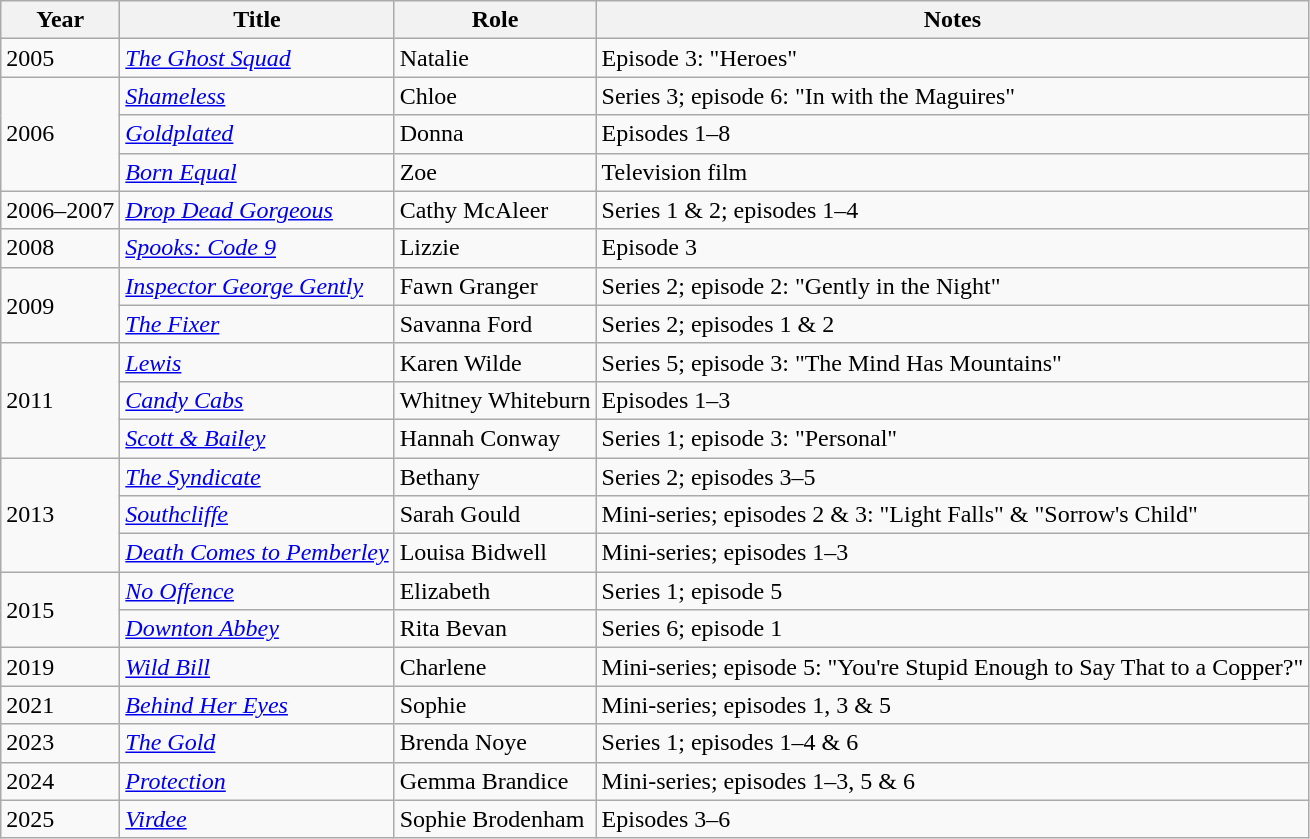<table class="wikitable">
<tr>
<th>Year</th>
<th>Title</th>
<th>Role</th>
<th>Notes</th>
</tr>
<tr>
<td>2005</td>
<td><em><a href='#'>The Ghost Squad</a></em></td>
<td>Natalie</td>
<td>Episode 3: "Heroes"</td>
</tr>
<tr>
<td rowspan=3>2006</td>
<td><em><a href='#'>Shameless</a></em></td>
<td>Chloe</td>
<td>Series 3; episode 6: "In with the Maguires"</td>
</tr>
<tr>
<td><em><a href='#'>Goldplated</a></em></td>
<td>Donna</td>
<td>Episodes 1–8</td>
</tr>
<tr>
<td><em><a href='#'>Born Equal</a></em></td>
<td>Zoe</td>
<td>Television film</td>
</tr>
<tr>
<td>2006–2007</td>
<td><em><a href='#'>Drop Dead Gorgeous</a></em></td>
<td>Cathy McAleer</td>
<td>Series 1 & 2; episodes 1–4</td>
</tr>
<tr>
<td>2008</td>
<td><em><a href='#'>Spooks: Code 9</a></em></td>
<td>Lizzie</td>
<td>Episode 3</td>
</tr>
<tr>
<td rowspan=2>2009</td>
<td><em><a href='#'>Inspector George Gently</a></em></td>
<td>Fawn Granger</td>
<td>Series 2; episode 2: "Gently in the Night"</td>
</tr>
<tr>
<td><em><a href='#'>The Fixer</a></em></td>
<td>Savanna Ford</td>
<td>Series 2; episodes 1 & 2</td>
</tr>
<tr>
<td rowspan=3>2011</td>
<td><em><a href='#'>Lewis</a></em></td>
<td>Karen Wilde</td>
<td>Series 5; episode 3: "The Mind Has Mountains"</td>
</tr>
<tr>
<td><em><a href='#'>Candy Cabs</a></em></td>
<td>Whitney Whiteburn</td>
<td>Episodes 1–3</td>
</tr>
<tr>
<td><em><a href='#'>Scott & Bailey</a></em></td>
<td>Hannah Conway</td>
<td>Series 1; episode 3: "Personal"</td>
</tr>
<tr>
<td rowspan=3>2013</td>
<td><em><a href='#'>The Syndicate</a></em></td>
<td>Bethany</td>
<td>Series 2; episodes 3–5</td>
</tr>
<tr>
<td><em><a href='#'>Southcliffe</a></em></td>
<td>Sarah Gould</td>
<td>Mini-series; episodes 2 & 3: "Light Falls" & "Sorrow's Child"</td>
</tr>
<tr>
<td><em><a href='#'>Death Comes to Pemberley</a></em></td>
<td>Louisa Bidwell</td>
<td>Mini-series; episodes 1–3</td>
</tr>
<tr>
<td rowspan=2>2015</td>
<td><em><a href='#'>No Offence</a></em></td>
<td>Elizabeth</td>
<td>Series 1; episode 5</td>
</tr>
<tr>
<td><em><a href='#'>Downton Abbey</a></em></td>
<td>Rita Bevan</td>
<td>Series 6; episode 1</td>
</tr>
<tr>
<td>2019</td>
<td><em><a href='#'>Wild Bill</a></em></td>
<td>Charlene</td>
<td>Mini-series; episode 5: "You're Stupid Enough to Say That to a Copper?"</td>
</tr>
<tr>
<td>2021</td>
<td><em><a href='#'>Behind Her Eyes</a></em></td>
<td>Sophie</td>
<td>Mini-series; episodes 1, 3 & 5</td>
</tr>
<tr>
<td>2023</td>
<td><em><a href='#'>The Gold</a></em></td>
<td>Brenda Noye</td>
<td>Series 1; episodes 1–4 & 6</td>
</tr>
<tr>
<td>2024</td>
<td><em><a href='#'>Protection</a></em></td>
<td>Gemma Brandice</td>
<td>Mini-series; episodes 1–3, 5 & 6</td>
</tr>
<tr>
<td>2025</td>
<td><em><a href='#'>Virdee</a></em></td>
<td>Sophie Brodenham</td>
<td>Episodes 3–6</td>
</tr>
</table>
